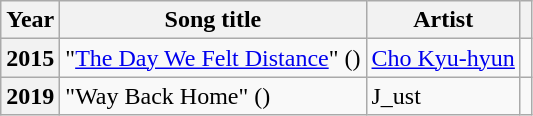<table class="wikitable plainrowheaders">
<tr>
<th scope="col">Year</th>
<th scope="col">Song title</th>
<th scope="col">Artist</th>
<th scope="col" class="unsortable"></th>
</tr>
<tr>
<th scope="row">2015</th>
<td>"<a href='#'>The Day We Felt Distance</a>" ()</td>
<td><a href='#'>Cho Kyu-hyun</a></td>
<td style="text-align:center"></td>
</tr>
<tr>
<th scope="row">2019</th>
<td>"Way Back Home" ()</td>
<td>J_ust</td>
<td style="text-align:center"></td>
</tr>
</table>
